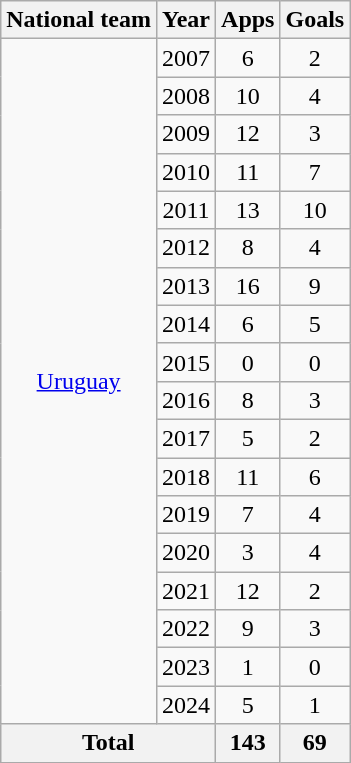<table class="wikitable" style="text-align:center">
<tr>
<th>National team</th>
<th>Year</th>
<th>Apps</th>
<th>Goals</th>
</tr>
<tr>
<td rowspan=18><a href='#'>Uruguay</a></td>
<td>2007</td>
<td>6</td>
<td>2</td>
</tr>
<tr>
<td>2008</td>
<td>10</td>
<td>4</td>
</tr>
<tr>
<td>2009</td>
<td>12</td>
<td>3</td>
</tr>
<tr>
<td>2010</td>
<td>11</td>
<td>7</td>
</tr>
<tr>
<td>2011</td>
<td>13</td>
<td>10</td>
</tr>
<tr>
<td>2012</td>
<td>8</td>
<td>4</td>
</tr>
<tr>
<td>2013</td>
<td>16</td>
<td>9</td>
</tr>
<tr>
<td>2014</td>
<td>6</td>
<td>5</td>
</tr>
<tr>
<td>2015</td>
<td>0</td>
<td>0</td>
</tr>
<tr>
<td>2016</td>
<td>8</td>
<td>3</td>
</tr>
<tr>
<td>2017</td>
<td>5</td>
<td>2</td>
</tr>
<tr>
<td>2018</td>
<td>11</td>
<td>6</td>
</tr>
<tr>
<td>2019</td>
<td>7</td>
<td>4</td>
</tr>
<tr>
<td>2020</td>
<td>3</td>
<td>4</td>
</tr>
<tr>
<td>2021</td>
<td>12</td>
<td>2</td>
</tr>
<tr>
<td>2022</td>
<td>9</td>
<td>3</td>
</tr>
<tr>
<td>2023</td>
<td>1</td>
<td>0</td>
</tr>
<tr>
<td>2024</td>
<td>5</td>
<td>1</td>
</tr>
<tr>
<th colspan=2>Total</th>
<th>143</th>
<th>69</th>
</tr>
</table>
